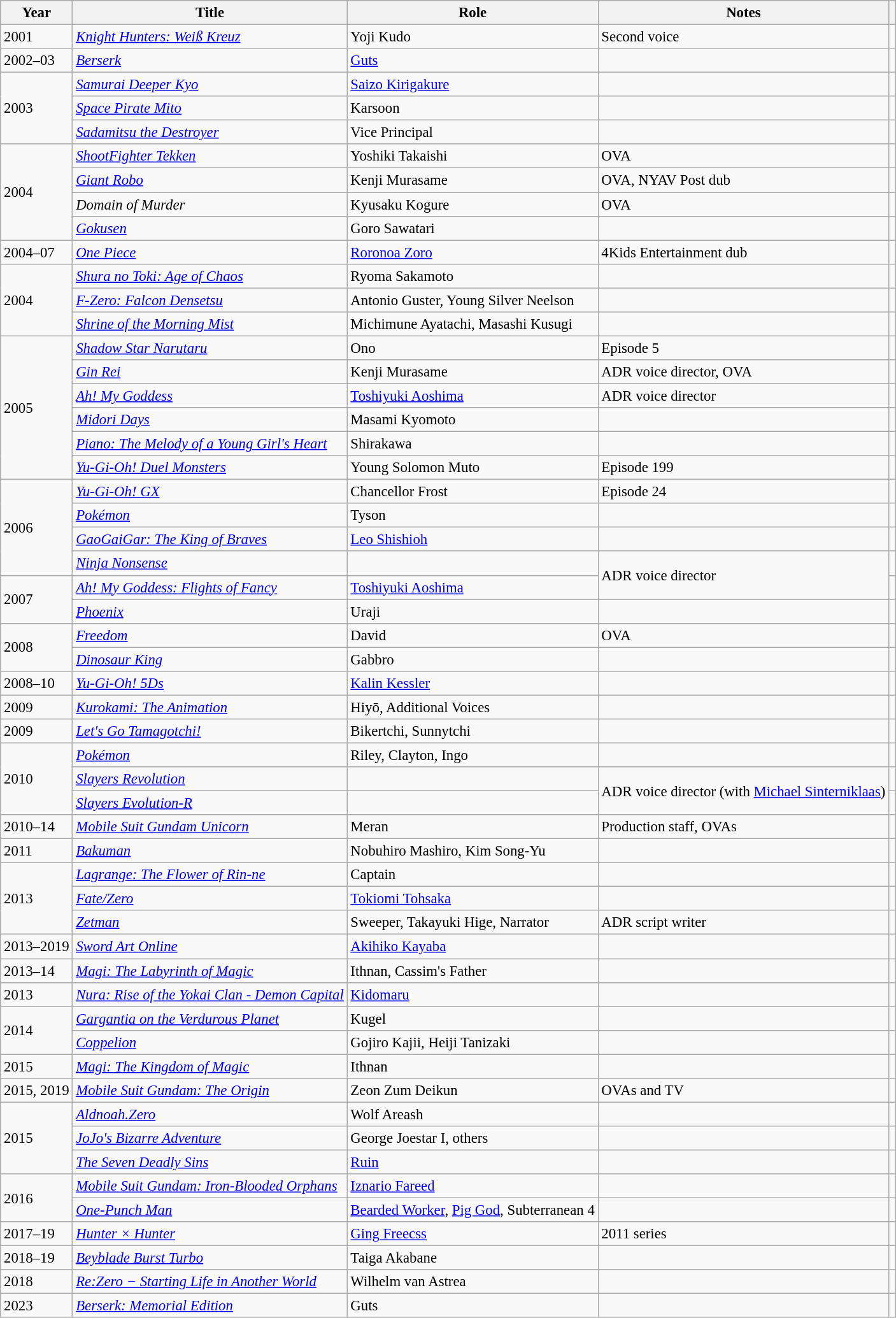<table class="wikitable sortable plainrowheaders" style="width=95%; font-size: 95%;">
<tr>
<th scope="col">Year</th>
<th scope="col">Title</th>
<th scope="col">Role</th>
<th class="unsortable" scope="col">Notes</th>
<th class="unsortable" scope="col"></th>
</tr>
<tr>
<td>2001</td>
<td><em><a href='#'>Knight Hunters: Weiß Kreuz</a></em></td>
<td>Yoji Kudo</td>
<td>Second voice</td>
<td></td>
</tr>
<tr>
<td>2002–03</td>
<td><em><a href='#'>Berserk</a></em></td>
<td><a href='#'>Guts</a></td>
<td></td>
<td></td>
</tr>
<tr>
<td rowspan="3">2003</td>
<td><em><a href='#'>Samurai Deeper Kyo</a></em></td>
<td><a href='#'>Saizo Kirigakure</a></td>
<td></td>
<td></td>
</tr>
<tr>
<td><em><a href='#'>Space Pirate Mito</a></em></td>
<td>Karsoon</td>
<td></td>
<td></td>
</tr>
<tr>
<td><em><a href='#'>Sadamitsu the Destroyer</a></em></td>
<td>Vice Principal</td>
<td></td>
<td></td>
</tr>
<tr>
<td rowspan="4">2004</td>
<td><em><a href='#'>ShootFighter Tekken</a></em></td>
<td>Yoshiki Takaishi</td>
<td>OVA</td>
<td></td>
</tr>
<tr>
<td><em><a href='#'>Giant Robo</a></em></td>
<td>Kenji Murasame</td>
<td>OVA, NYAV Post dub</td>
<td></td>
</tr>
<tr>
<td><em>Domain of Murder</em></td>
<td>Kyusaku Kogure</td>
<td>OVA</td>
<td></td>
</tr>
<tr>
<td><em><a href='#'>Gokusen</a></em></td>
<td>Goro Sawatari</td>
<td></td>
<td></td>
</tr>
<tr>
<td>2004–07</td>
<td><em><a href='#'>One Piece</a></em></td>
<td><a href='#'>Roronoa Zoro</a></td>
<td>4Kids Entertainment dub</td>
<td></td>
</tr>
<tr>
<td rowspan="3">2004</td>
<td><em><a href='#'>Shura no Toki: Age of Chaos</a></em></td>
<td>Ryoma Sakamoto</td>
<td></td>
<td></td>
</tr>
<tr>
<td><em><a href='#'>F-Zero: Falcon Densetsu</a></em></td>
<td>Antonio Guster, Young Silver Neelson</td>
<td></td>
<td></td>
</tr>
<tr>
<td><em><a href='#'>Shrine of the Morning Mist</a></em></td>
<td>Michimune Ayatachi, Masashi Kusugi</td>
<td></td>
<td></td>
</tr>
<tr>
<td rowspan="6">2005</td>
<td><em><a href='#'>Shadow Star Narutaru</a></em></td>
<td>Ono</td>
<td>Episode 5</td>
<td></td>
</tr>
<tr>
<td><em><a href='#'>Gin Rei</a></em></td>
<td>Kenji Murasame</td>
<td>ADR voice director, OVA</td>
<td></td>
</tr>
<tr>
<td><em><a href='#'>Ah! My Goddess</a></em></td>
<td><a href='#'>Toshiyuki Aoshima</a></td>
<td>ADR voice director</td>
<td></td>
</tr>
<tr>
<td><em><a href='#'>Midori Days</a></em></td>
<td>Masami Kyomoto</td>
<td></td>
<td></td>
</tr>
<tr>
<td><em><a href='#'>Piano: The Melody of a Young Girl's Heart</a></em></td>
<td>Shirakawa</td>
<td></td>
<td></td>
</tr>
<tr>
<td><em><a href='#'>Yu-Gi-Oh! Duel Monsters</a></em></td>
<td>Young Solomon Muto</td>
<td>Episode 199 </td>
<td></td>
</tr>
<tr>
<td rowspan="4">2006</td>
<td><em><a href='#'>Yu-Gi-Oh! GX</a></em></td>
<td>Chancellor Frost</td>
<td>Episode 24</td>
<td></td>
</tr>
<tr>
<td><em><a href='#'>Pokémon</a></em></td>
<td>Tyson</td>
<td></td>
<td></td>
</tr>
<tr>
<td><em><a href='#'>GaoGaiGar: The King of Braves</a></em></td>
<td><a href='#'>Leo Shishioh</a></td>
<td></td>
<td></td>
</tr>
<tr>
<td><em><a href='#'>Ninja Nonsense</a></em></td>
<td></td>
<td rowspan="2">ADR voice director</td>
<td></td>
</tr>
<tr>
<td rowspan="2">2007</td>
<td><em><a href='#'>Ah! My Goddess: Flights of Fancy</a></em></td>
<td><a href='#'>Toshiyuki Aoshima</a></td>
<td></td>
</tr>
<tr>
<td><em><a href='#'>Phoenix</a></em></td>
<td>Uraji</td>
<td></td>
<td></td>
</tr>
<tr>
<td rowspan="2">2008</td>
<td><em><a href='#'>Freedom</a></em></td>
<td>David</td>
<td>OVA</td>
<td></td>
</tr>
<tr>
<td><em><a href='#'>Dinosaur King</a></em></td>
<td>Gabbro</td>
<td></td>
<td></td>
</tr>
<tr>
<td>2008–10</td>
<td><em><a href='#'>Yu-Gi-Oh! 5Ds</a></em></td>
<td><a href='#'>Kalin Kessler</a></td>
<td></td>
<td></td>
</tr>
<tr>
<td>2009</td>
<td><em><a href='#'>Kurokami: The Animation</a></em></td>
<td>Hiyō, Additional Voices</td>
<td></td>
<td></td>
</tr>
<tr>
<td>2009</td>
<td><em><a href='#'>Let's Go Tamagotchi!</a></em></td>
<td>Bikertchi, Sunnytchi</td>
<td></td>
<td></td>
</tr>
<tr>
<td rowspan="3">2010</td>
<td><em><a href='#'>Pokémon</a></em></td>
<td>Riley, Clayton, Ingo</td>
<td></td>
<td></td>
</tr>
<tr>
<td><em><a href='#'>Slayers Revolution</a></em></td>
<td></td>
<td rowspan="2">ADR voice director (with <a href='#'>Michael Sinterniklaas</a>)</td>
<td></td>
</tr>
<tr>
<td><em><a href='#'>Slayers Evolution-R</a></em></td>
<td></td>
<td></td>
</tr>
<tr>
<td>2010–14</td>
<td><em><a href='#'>Mobile Suit Gundam Unicorn</a></em></td>
<td>Meran</td>
<td>Production staff, OVAs</td>
<td></td>
</tr>
<tr>
<td>2011</td>
<td><em><a href='#'>Bakuman</a></em></td>
<td>Nobuhiro Mashiro, Kim Song-Yu</td>
<td></td>
<td></td>
</tr>
<tr>
<td rowspan="3">2013</td>
<td><em><a href='#'>Lagrange: The Flower of Rin-ne</a></em></td>
<td>Captain</td>
<td></td>
<td></td>
</tr>
<tr>
<td><em><a href='#'>Fate/Zero</a></em></td>
<td><a href='#'>Tokiomi Tohsaka</a></td>
<td></td>
<td></td>
</tr>
<tr>
<td><em><a href='#'>Zetman</a></em></td>
<td>Sweeper, Takayuki Hige, Narrator</td>
<td>ADR script writer</td>
<td></td>
</tr>
<tr>
<td>2013–2019</td>
<td><em><a href='#'>Sword Art Online</a></em></td>
<td><a href='#'>Akihiko Kayaba</a></td>
<td></td>
<td></td>
</tr>
<tr>
<td>2013–14</td>
<td><em><a href='#'>Magi: The Labyrinth of Magic</a></em></td>
<td>Ithnan, Cassim's Father</td>
<td></td>
<td></td>
</tr>
<tr>
<td>2013</td>
<td><em><a href='#'>Nura: Rise of the Yokai Clan - Demon Capital</a></em></td>
<td><a href='#'>Kidomaru</a></td>
<td></td>
<td></td>
</tr>
<tr>
<td rowspan="2">2014</td>
<td><em><a href='#'>Gargantia on the Verdurous Planet</a></em></td>
<td>Kugel</td>
<td></td>
<td></td>
</tr>
<tr>
<td><em><a href='#'>Coppelion</a></em></td>
<td>Gojiro Kajii, Heiji Tanizaki</td>
<td></td>
<td></td>
</tr>
<tr>
<td>2015</td>
<td><em><a href='#'>Magi: The Kingdom of Magic</a></em></td>
<td>Ithnan</td>
<td></td>
<td></td>
</tr>
<tr>
<td>2015, 2019</td>
<td><em><a href='#'>Mobile Suit Gundam: The Origin</a></em></td>
<td>Zeon Zum Deikun</td>
<td>OVAs and TV</td>
<td></td>
</tr>
<tr>
<td rowspan="3">2015</td>
<td><em><a href='#'>Aldnoah.Zero</a></em></td>
<td>Wolf Areash</td>
<td></td>
<td></td>
</tr>
<tr>
<td><em><a href='#'>JoJo's Bizarre Adventure</a></em></td>
<td>George Joestar I, others</td>
<td></td>
<td></td>
</tr>
<tr>
<td><em><a href='#'>The Seven Deadly Sins</a></em></td>
<td><a href='#'>Ruin</a></td>
<td></td>
<td></td>
</tr>
<tr>
<td rowspan="2">2016</td>
<td><em><a href='#'>Mobile Suit Gundam: Iron-Blooded Orphans</a></em></td>
<td><a href='#'>Iznario Fareed</a></td>
<td></td>
<td></td>
</tr>
<tr>
<td><em><a href='#'>One-Punch Man</a></em></td>
<td><a href='#'>Bearded Worker</a>, <a href='#'>Pig God</a>, Subterranean 4</td>
<td></td>
<td></td>
</tr>
<tr>
<td>2017–19</td>
<td><em><a href='#'>Hunter × Hunter</a></em></td>
<td><a href='#'>Ging Freecss</a></td>
<td>2011 series</td>
<td></td>
</tr>
<tr>
<td>2018–19</td>
<td><em><a href='#'>Beyblade Burst Turbo</a></em></td>
<td>Taiga Akabane</td>
<td></td>
<td></td>
</tr>
<tr>
<td>2018</td>
<td><em><a href='#'>Re:Zero − Starting Life in Another World</a></em></td>
<td>Wilhelm van Astrea</td>
<td></td>
<td></td>
</tr>
<tr>
<td>2023</td>
<td><em><a href='#'>Berserk: Memorial Edition</a></em></td>
<td>Guts</td>
<td></td>
<td></td>
</tr>
</table>
